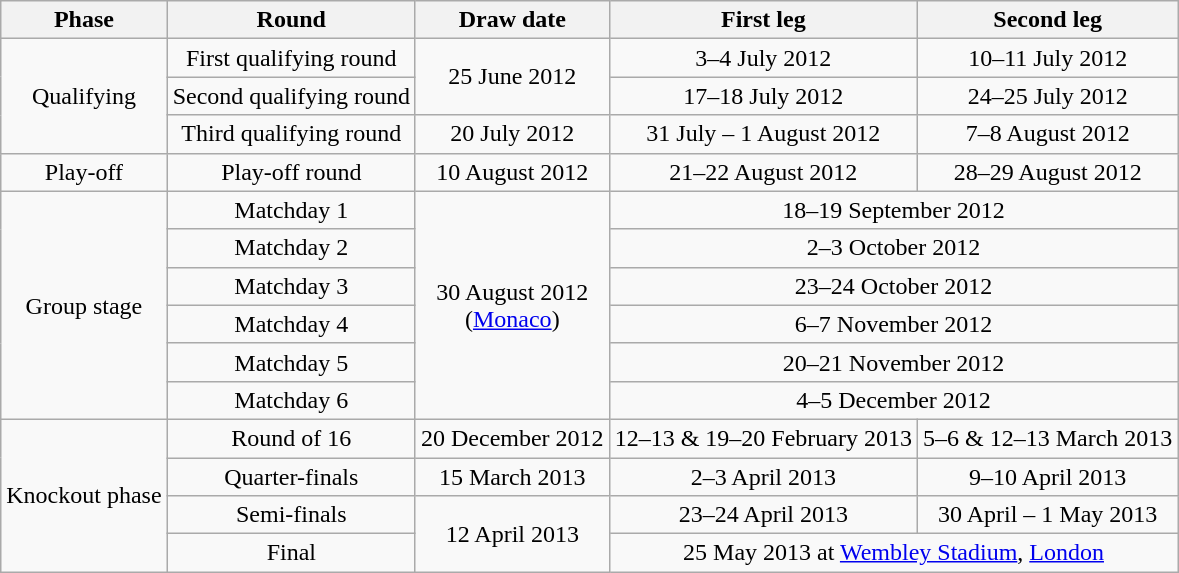<table class="wikitable" style="text-align:center">
<tr>
<th>Phase</th>
<th>Round</th>
<th>Draw date</th>
<th>First leg</th>
<th>Second leg</th>
</tr>
<tr>
<td rowspan=3>Qualifying</td>
<td>First qualifying round</td>
<td rowspan=2>25 June 2012</td>
<td>3–4 July 2012</td>
<td>10–11 July 2012</td>
</tr>
<tr>
<td>Second qualifying round</td>
<td>17–18 July 2012</td>
<td>24–25 July 2012</td>
</tr>
<tr>
<td>Third qualifying round</td>
<td>20 July 2012</td>
<td>31 July – 1 August 2012</td>
<td>7–8 August 2012</td>
</tr>
<tr>
<td>Play-off</td>
<td>Play-off round</td>
<td>10 August 2012</td>
<td>21–22 August 2012</td>
<td>28–29 August 2012</td>
</tr>
<tr>
<td rowspan=6>Group stage</td>
<td>Matchday 1</td>
<td rowspan=6>30 August 2012<br>(<a href='#'>Monaco</a>)</td>
<td colspan=2>18–19 September 2012</td>
</tr>
<tr>
<td>Matchday 2</td>
<td colspan=2>2–3 October 2012</td>
</tr>
<tr>
<td>Matchday 3</td>
<td colspan=2>23–24 October 2012</td>
</tr>
<tr>
<td>Matchday 4</td>
<td colspan=2>6–7 November 2012</td>
</tr>
<tr>
<td>Matchday 5</td>
<td colspan=2>20–21 November 2012</td>
</tr>
<tr>
<td>Matchday 6</td>
<td colspan=2>4–5 December 2012</td>
</tr>
<tr>
<td rowspan=4>Knockout phase</td>
<td>Round of 16</td>
<td>20 December 2012</td>
<td>12–13 & 19–20 February 2013</td>
<td>5–6 & 12–13 March 2013</td>
</tr>
<tr>
<td>Quarter-finals</td>
<td>15 March 2013</td>
<td>2–3 April 2013</td>
<td>9–10 April 2013</td>
</tr>
<tr>
<td>Semi-finals</td>
<td rowspan=2>12 April 2013</td>
<td>23–24 April 2013</td>
<td>30 April – 1 May 2013</td>
</tr>
<tr>
<td>Final</td>
<td colspan=2>25 May 2013 at <a href='#'>Wembley Stadium</a>, <a href='#'>London</a></td>
</tr>
</table>
